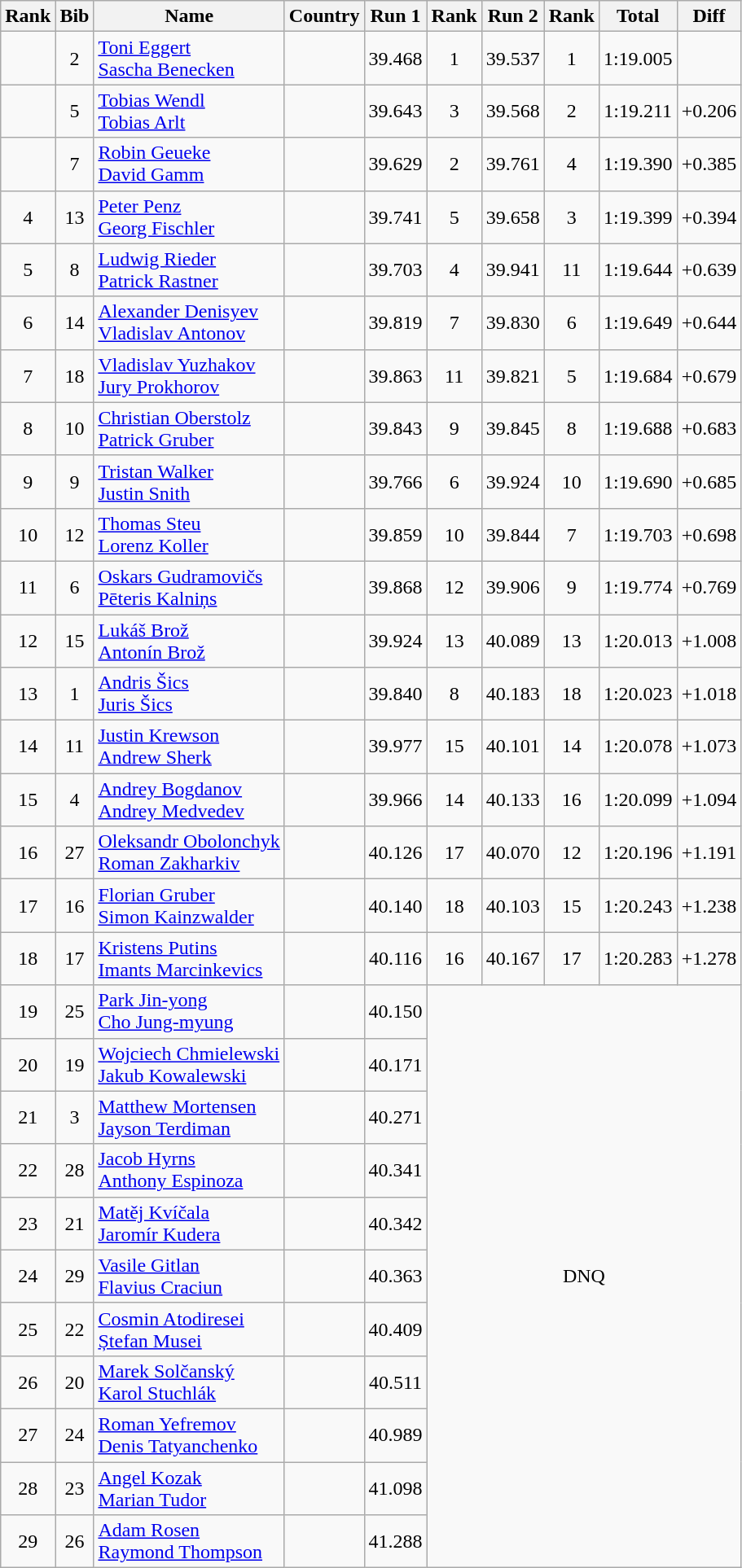<table class="wikitable sortable" style="text-align:center">
<tr>
<th>Rank</th>
<th>Bib</th>
<th>Name</th>
<th>Country</th>
<th>Run 1</th>
<th>Rank</th>
<th>Run 2</th>
<th>Rank</th>
<th>Total</th>
<th>Diff</th>
</tr>
<tr>
<td></td>
<td>2</td>
<td align=left><a href='#'>Toni Eggert</a><br><a href='#'>Sascha Benecken</a></td>
<td align=left></td>
<td>39.468</td>
<td>1</td>
<td>39.537</td>
<td>1</td>
<td>1:19.005</td>
<td></td>
</tr>
<tr>
<td></td>
<td>5</td>
<td align=left><a href='#'>Tobias Wendl</a><br><a href='#'>Tobias Arlt</a></td>
<td align=left></td>
<td>39.643</td>
<td>3</td>
<td>39.568</td>
<td>2</td>
<td>1:19.211</td>
<td>+0.206</td>
</tr>
<tr>
<td></td>
<td>7</td>
<td align=left><a href='#'>Robin Geueke</a><br><a href='#'>David Gamm</a></td>
<td align=left></td>
<td>39.629</td>
<td>2</td>
<td>39.761</td>
<td>4</td>
<td>1:19.390</td>
<td>+0.385</td>
</tr>
<tr>
<td>4</td>
<td>13</td>
<td align=left><a href='#'>Peter Penz</a><br><a href='#'>Georg Fischler</a></td>
<td align=left></td>
<td>39.741</td>
<td>5</td>
<td>39.658</td>
<td>3</td>
<td>1:19.399</td>
<td>+0.394</td>
</tr>
<tr>
<td>5</td>
<td>8</td>
<td align=left><a href='#'>Ludwig Rieder</a><br><a href='#'>Patrick Rastner</a></td>
<td align=left></td>
<td>39.703</td>
<td>4</td>
<td>39.941</td>
<td>11</td>
<td>1:19.644</td>
<td>+0.639</td>
</tr>
<tr>
<td>6</td>
<td>14</td>
<td align=left><a href='#'>Alexander Denisyev</a><br><a href='#'>Vladislav Antonov</a></td>
<td align=left></td>
<td>39.819</td>
<td>7</td>
<td>39.830</td>
<td>6</td>
<td>1:19.649</td>
<td>+0.644</td>
</tr>
<tr>
<td>7</td>
<td>18</td>
<td align=left><a href='#'>Vladislav Yuzhakov</a><br><a href='#'>Jury Prokhorov</a></td>
<td align=left></td>
<td>39.863</td>
<td>11</td>
<td>39.821</td>
<td>5</td>
<td>1:19.684</td>
<td>+0.679</td>
</tr>
<tr>
<td>8</td>
<td>10</td>
<td align=left><a href='#'>Christian Oberstolz</a><br><a href='#'>Patrick Gruber</a></td>
<td align=left></td>
<td>39.843</td>
<td>9</td>
<td>39.845</td>
<td>8</td>
<td>1:19.688</td>
<td>+0.683</td>
</tr>
<tr>
<td>9</td>
<td>9</td>
<td align=left><a href='#'>Tristan Walker</a><br><a href='#'>Justin Snith</a></td>
<td align=left></td>
<td>39.766</td>
<td>6</td>
<td>39.924</td>
<td>10</td>
<td>1:19.690</td>
<td>+0.685</td>
</tr>
<tr>
<td>10</td>
<td>12</td>
<td align=left><a href='#'>Thomas Steu</a><br><a href='#'>Lorenz Koller</a></td>
<td align=left></td>
<td>39.859</td>
<td>10</td>
<td>39.844</td>
<td>7</td>
<td>1:19.703</td>
<td>+0.698</td>
</tr>
<tr>
<td>11</td>
<td>6</td>
<td align=left><a href='#'>Oskars Gudramovičs</a><br><a href='#'>Pēteris Kalniņs</a></td>
<td align=left></td>
<td>39.868</td>
<td>12</td>
<td>39.906</td>
<td>9</td>
<td>1:19.774</td>
<td>+0.769</td>
</tr>
<tr>
<td>12</td>
<td>15</td>
<td align=left><a href='#'>Lukáš Brož</a><br><a href='#'>Antonín Brož</a></td>
<td align=left></td>
<td>39.924</td>
<td>13</td>
<td>40.089</td>
<td>13</td>
<td>1:20.013</td>
<td>+1.008</td>
</tr>
<tr>
<td>13</td>
<td>1</td>
<td align=left><a href='#'>Andris Šics</a><br><a href='#'>Juris Šics</a></td>
<td align=left></td>
<td>39.840</td>
<td>8</td>
<td>40.183</td>
<td>18</td>
<td>1:20.023</td>
<td>+1.018</td>
</tr>
<tr>
<td>14</td>
<td>11</td>
<td align=left><a href='#'>Justin Krewson</a><br><a href='#'>Andrew Sherk</a></td>
<td align=left></td>
<td>39.977</td>
<td>15</td>
<td>40.101</td>
<td>14</td>
<td>1:20.078</td>
<td>+1.073</td>
</tr>
<tr>
<td>15</td>
<td>4</td>
<td align=left><a href='#'>Andrey Bogdanov</a><br><a href='#'>Andrey Medvedev</a></td>
<td align=left></td>
<td>39.966</td>
<td>14</td>
<td>40.133</td>
<td>16</td>
<td>1:20.099</td>
<td>+1.094</td>
</tr>
<tr>
<td>16</td>
<td>27</td>
<td align=left><a href='#'>Oleksandr Obolonchyk</a><br><a href='#'>Roman Zakharkiv</a></td>
<td align=left></td>
<td>40.126</td>
<td>17</td>
<td>40.070</td>
<td>12</td>
<td>1:20.196</td>
<td>+1.191</td>
</tr>
<tr>
<td>17</td>
<td>16</td>
<td align=left><a href='#'>Florian Gruber</a><br><a href='#'>Simon Kainzwalder</a></td>
<td align=left></td>
<td>40.140</td>
<td>18</td>
<td>40.103</td>
<td>15</td>
<td>1:20.243</td>
<td>+1.238</td>
</tr>
<tr>
<td>18</td>
<td>17</td>
<td align=left><a href='#'>Kristens Putins</a><br><a href='#'>Imants Marcinkevics</a></td>
<td align=left></td>
<td>40.116</td>
<td>16</td>
<td>40.167</td>
<td>17</td>
<td>1:20.283</td>
<td>+1.278</td>
</tr>
<tr>
<td>19</td>
<td>25</td>
<td align=left><a href='#'>Park Jin-yong</a><br><a href='#'>Cho Jung-myung</a></td>
<td align=left></td>
<td>40.150</td>
<td rowspan=11 colspan=5>DNQ</td>
</tr>
<tr>
<td>20</td>
<td>19</td>
<td align=left><a href='#'>Wojciech Chmielewski</a><br><a href='#'>Jakub Kowalewski</a></td>
<td align=left></td>
<td>40.171</td>
</tr>
<tr>
<td>21</td>
<td>3</td>
<td align=left><a href='#'>Matthew Mortensen</a><br><a href='#'>Jayson Terdiman</a></td>
<td align=left></td>
<td>40.271</td>
</tr>
<tr>
<td>22</td>
<td>28</td>
<td align=left><a href='#'>Jacob Hyrns</a><br><a href='#'>Anthony Espinoza</a></td>
<td align=left></td>
<td>40.341</td>
</tr>
<tr>
<td>23</td>
<td>21</td>
<td align=left><a href='#'>Matěj Kvíčala</a><br><a href='#'>Jaromír Kudera</a></td>
<td align=left></td>
<td>40.342</td>
</tr>
<tr>
<td>24</td>
<td>29</td>
<td align=left><a href='#'>Vasile Gitlan</a><br><a href='#'>Flavius Craciun</a></td>
<td align=left></td>
<td>40.363</td>
</tr>
<tr>
<td>25</td>
<td>22</td>
<td align=left><a href='#'>Cosmin Atodiresei</a><br><a href='#'>Ștefan Musei</a></td>
<td align=left></td>
<td>40.409</td>
</tr>
<tr>
<td>26</td>
<td>20</td>
<td align=left><a href='#'>Marek Solčanský</a><br><a href='#'>Karol Stuchlák</a></td>
<td align=left></td>
<td>40.511</td>
</tr>
<tr>
<td>27</td>
<td>24</td>
<td align=left><a href='#'>Roman Yefremov</a><br><a href='#'>Denis Tatyanchenko</a></td>
<td align=left></td>
<td>40.989</td>
</tr>
<tr>
<td>28</td>
<td>23</td>
<td align=left><a href='#'>Angel Kozak</a><br><a href='#'>Marian Tudor</a></td>
<td align=left></td>
<td>41.098</td>
</tr>
<tr>
<td>29</td>
<td>26</td>
<td align=left><a href='#'>Adam Rosen</a><br><a href='#'>Raymond Thompson</a></td>
<td align=left></td>
<td>41.288</td>
</tr>
</table>
